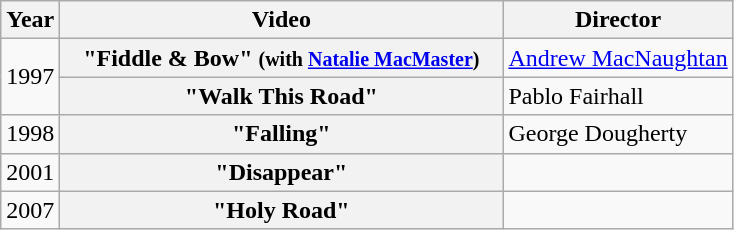<table class="wikitable plainrowheaders">
<tr>
<th>Year</th>
<th style="width:18em;">Video</th>
<th>Director</th>
</tr>
<tr>
<td rowspan="2">1997</td>
<th scope="row">"Fiddle & Bow" <small>(with <a href='#'>Natalie MacMaster</a>)</small></th>
<td><a href='#'>Andrew MacNaughtan</a></td>
</tr>
<tr>
<th scope="row">"Walk This Road"</th>
<td>Pablo Fairhall</td>
</tr>
<tr>
<td>1998</td>
<th scope="row">"Falling"</th>
<td>George Dougherty</td>
</tr>
<tr>
<td>2001</td>
<th scope="row">"Disappear"</th>
<td></td>
</tr>
<tr>
<td>2007</td>
<th scope="row">"Holy Road"</th>
<td></td>
</tr>
</table>
